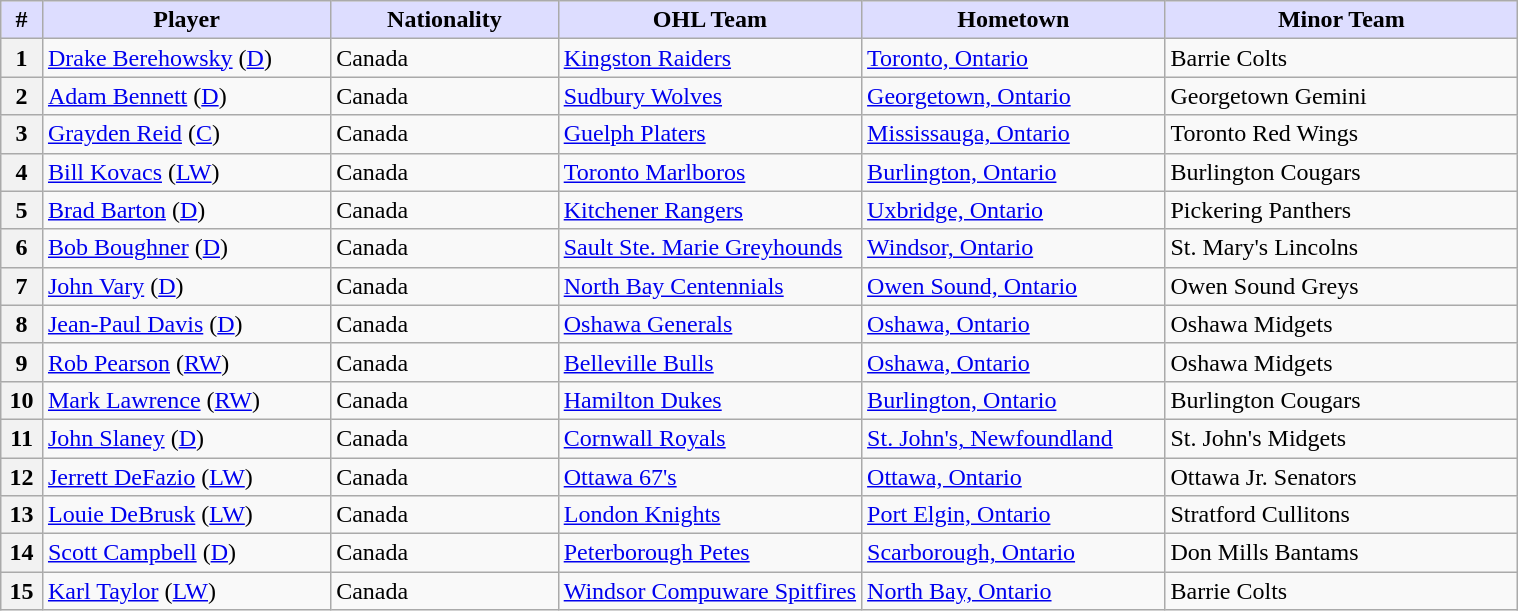<table class="wikitable">
<tr>
<th style="background:#ddf; width:2.75%;">#</th>
<th style="background:#ddf; width:19.0%;">Player</th>
<th style="background:#ddf; width:15.0%;">Nationality</th>
<th style="background:#ddf; width:20.0%;">OHL Team</th>
<th style="background:#ddf; width:20.0%;">Hometown</th>
<th style="background:#ddf; width:100.0%;">Minor Team</th>
</tr>
<tr>
<th>1</th>
<td><a href='#'>Drake Berehowsky</a> (<a href='#'>D</a>)</td>
<td> Canada</td>
<td><a href='#'>Kingston Raiders</a></td>
<td><a href='#'>Toronto, Ontario</a></td>
<td>Barrie Colts</td>
</tr>
<tr>
<th>2</th>
<td><a href='#'>Adam Bennett</a> (<a href='#'>D</a>)</td>
<td> Canada</td>
<td><a href='#'>Sudbury Wolves</a></td>
<td><a href='#'>Georgetown, Ontario</a></td>
<td>Georgetown Gemini</td>
</tr>
<tr>
<th>3</th>
<td><a href='#'>Grayden Reid</a> (<a href='#'>C</a>)</td>
<td> Canada</td>
<td><a href='#'>Guelph Platers</a></td>
<td><a href='#'>Mississauga, Ontario</a></td>
<td>Toronto Red Wings</td>
</tr>
<tr>
<th>4</th>
<td><a href='#'>Bill Kovacs</a> (<a href='#'>LW</a>)</td>
<td> Canada</td>
<td><a href='#'>Toronto Marlboros</a></td>
<td><a href='#'>Burlington, Ontario</a></td>
<td>Burlington Cougars</td>
</tr>
<tr>
<th>5</th>
<td><a href='#'>Brad Barton</a> (<a href='#'>D</a>)</td>
<td> Canada</td>
<td><a href='#'>Kitchener Rangers</a></td>
<td><a href='#'>Uxbridge, Ontario</a></td>
<td>Pickering Panthers</td>
</tr>
<tr>
<th>6</th>
<td><a href='#'>Bob Boughner</a> (<a href='#'>D</a>)</td>
<td> Canada</td>
<td><a href='#'>Sault Ste. Marie Greyhounds</a></td>
<td><a href='#'>Windsor, Ontario</a></td>
<td>St. Mary's Lincolns</td>
</tr>
<tr>
<th>7</th>
<td><a href='#'>John Vary</a> (<a href='#'>D</a>)</td>
<td> Canada</td>
<td><a href='#'>North Bay Centennials</a></td>
<td><a href='#'>Owen Sound, Ontario</a></td>
<td>Owen Sound Greys</td>
</tr>
<tr>
<th>8</th>
<td><a href='#'>Jean-Paul Davis</a> (<a href='#'>D</a>)</td>
<td> Canada</td>
<td><a href='#'>Oshawa Generals</a></td>
<td><a href='#'>Oshawa, Ontario</a></td>
<td>Oshawa Midgets</td>
</tr>
<tr>
<th>9</th>
<td><a href='#'>Rob Pearson</a> (<a href='#'>RW</a>)</td>
<td> Canada</td>
<td><a href='#'>Belleville Bulls</a></td>
<td><a href='#'>Oshawa, Ontario</a></td>
<td>Oshawa Midgets</td>
</tr>
<tr>
<th>10</th>
<td><a href='#'>Mark Lawrence</a> (<a href='#'>RW</a>)</td>
<td> Canada</td>
<td><a href='#'>Hamilton Dukes</a></td>
<td><a href='#'>Burlington, Ontario</a></td>
<td>Burlington Cougars</td>
</tr>
<tr>
<th>11</th>
<td><a href='#'>John Slaney</a> (<a href='#'>D</a>)</td>
<td> Canada</td>
<td><a href='#'>Cornwall Royals</a></td>
<td><a href='#'>St. John's, Newfoundland</a></td>
<td>St. John's Midgets</td>
</tr>
<tr>
<th>12</th>
<td><a href='#'>Jerrett DeFazio</a> (<a href='#'>LW</a>)</td>
<td> Canada</td>
<td><a href='#'>Ottawa 67's</a></td>
<td><a href='#'>Ottawa, Ontario</a></td>
<td>Ottawa Jr. Senators</td>
</tr>
<tr>
<th>13</th>
<td><a href='#'>Louie DeBrusk</a> (<a href='#'>LW</a>)</td>
<td> Canada</td>
<td><a href='#'>London Knights</a></td>
<td><a href='#'>Port Elgin, Ontario</a></td>
<td>Stratford Cullitons</td>
</tr>
<tr>
<th>14</th>
<td><a href='#'>Scott Campbell</a> (<a href='#'>D</a>)</td>
<td> Canada</td>
<td><a href='#'>Peterborough Petes</a></td>
<td><a href='#'>Scarborough, Ontario</a></td>
<td>Don Mills Bantams</td>
</tr>
<tr>
<th>15</th>
<td><a href='#'>Karl Taylor</a> (<a href='#'>LW</a>)</td>
<td> Canada</td>
<td><a href='#'>Windsor Compuware Spitfires</a></td>
<td><a href='#'>North Bay, Ontario</a></td>
<td>Barrie Colts</td>
</tr>
</table>
